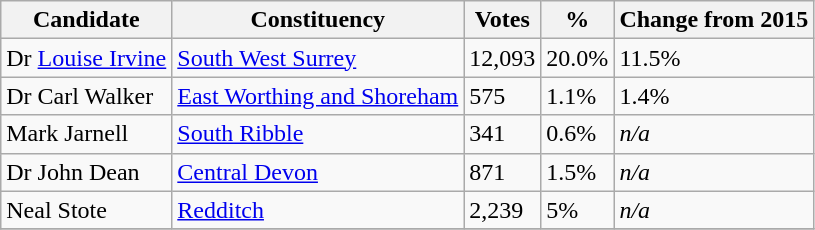<table class="wikitable">
<tr>
<th>Candidate</th>
<th>Constituency</th>
<th>Votes</th>
<th>%</th>
<th>Change from 2015</th>
</tr>
<tr>
<td>Dr <a href='#'>Louise Irvine</a></td>
<td><a href='#'>South West Surrey</a></td>
<td>12,093</td>
<td>20.0%</td>
<td>11.5%</td>
</tr>
<tr>
<td>Dr Carl Walker</td>
<td><a href='#'>East Worthing and Shoreham</a></td>
<td>575</td>
<td>1.1%</td>
<td>1.4%</td>
</tr>
<tr>
<td>Mark Jarnell</td>
<td><a href='#'>South Ribble</a></td>
<td>341</td>
<td>0.6%</td>
<td><em>n/a</em></td>
</tr>
<tr>
<td>Dr John Dean</td>
<td><a href='#'>Central Devon</a></td>
<td>871</td>
<td>1.5%</td>
<td><em>n/a</em></td>
</tr>
<tr>
<td>Neal Stote</td>
<td><a href='#'>Redditch</a></td>
<td>2,239</td>
<td>5%</td>
<td><em>n/a</em></td>
</tr>
<tr>
</tr>
</table>
